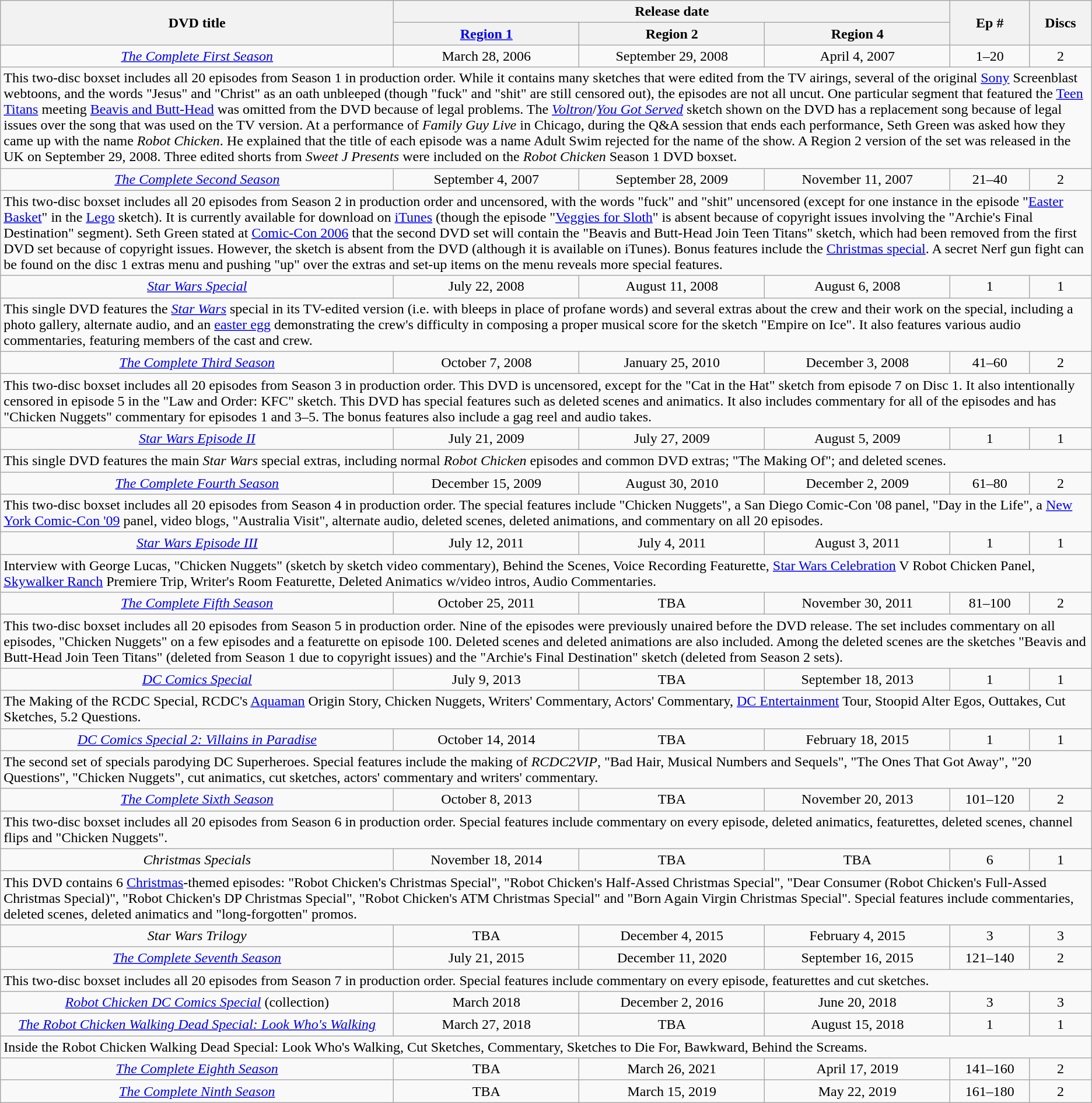<table class="wikitable" style="text-align: center">
<tr>
<th rowspan="2">DVD title</th>
<th colspan="3">Release date</th>
<th rowspan="2">Ep #</th>
<th rowspan="2">Discs</th>
</tr>
<tr>
<th style="width:17%;"><a href='#'>Region 1</a></th>
<th style="width:17%;">Region 2</th>
<th style="width:17%;">Region 4</th>
</tr>
<tr>
<td><em><a href='#'>The Complete First Season</a></em></td>
<td>March 28, 2006</td>
<td>September 29, 2008</td>
<td>April 4, 2007</td>
<td>1–20</td>
<td>2</td>
</tr>
<tr>
<td colspan="6" style="text-align: left">This two-disc boxset includes all 20 episodes from Season 1 in production order. While it contains many sketches that were edited from the TV airings, several of the original <a href='#'>Sony</a> Screenblast webtoons, and the words "Jesus" and "Christ" as an oath unbleeped (though "fuck" and "shit" are still censored out), the episodes are not all uncut. One particular segment that featured the <a href='#'>Teen Titans</a> meeting <a href='#'>Beavis and Butt-Head</a> was omitted from the DVD because of legal problems. The <em><a href='#'>Voltron</a></em>/<em><a href='#'>You Got Served</a></em> sketch shown on the DVD has a replacement song because of legal issues over the song that was used on the TV version. At a performance of <em>Family Guy Live</em> in Chicago, during the Q&A session that ends each performance, Seth Green was asked how they came up with the name <em>Robot Chicken</em>. He explained that the title of each episode was a name Adult Swim rejected for the name of the show. A Region 2 version of the set was released in the UK on September 29, 2008. Three edited shorts from <em>Sweet J Presents</em> were included on the <em>Robot Chicken</em> Season 1 DVD boxset.</td>
</tr>
<tr>
<td><em><a href='#'>The Complete Second Season</a></em></td>
<td>September 4, 2007</td>
<td style=white-space:nowrap>September 28, 2009</td>
<td style=white-space:nowrap>November 11, 2007</td>
<td style=white-space:nowrap>21–40</td>
<td>2</td>
</tr>
<tr>
<td colspan="6" style="text-align: left">This two-disc boxset includes all 20 episodes from Season 2 in production order and uncensored, with the words "fuck" and "shit" uncensored (except for one instance in the episode "<a href='#'>Easter Basket</a>" in the <a href='#'>Lego</a> sketch). It is currently available for download on <a href='#'>iTunes</a> (though the episode "<a href='#'>Veggies for Sloth</a>" is absent because of copyright issues involving the "Archie's Final Destination" segment). Seth Green stated at <a href='#'>Comic-Con 2006</a> that the second DVD set will contain the "Beavis and Butt-Head Join Teen Titans" sketch, which had been removed from the first DVD set because of copyright issues. However, the sketch is absent from the DVD (although it is available on iTunes). Bonus features include the <a href='#'>Christmas special</a>. A secret Nerf gun fight can be found on the disc 1 extras menu and pushing "up" over the extras and set-up items on the menu reveals more special features.</td>
</tr>
<tr>
<td><em><a href='#'>Star Wars Special</a></em></td>
<td>July 22, 2008</td>
<td>August 11, 2008</td>
<td>August 6, 2008</td>
<td>1</td>
<td>1</td>
</tr>
<tr>
<td colspan="6" style="text-align: left">This single DVD features the <em><a href='#'>Star Wars</a></em> special in its TV-edited version (i.e. with bleeps in place of profane words) and several extras about the crew and their work on the special, including a photo gallery, alternate audio, and an <a href='#'>easter egg</a> demonstrating the crew's difficulty in composing a proper musical score for the sketch "Empire on Ice". It also features various audio commentaries, featuring members of the cast and crew.</td>
</tr>
<tr>
<td><em><a href='#'>The Complete Third Season</a></em></td>
<td>October 7, 2008</td>
<td>January 25, 2010</td>
<td>December 3, 2008</td>
<td>41–60</td>
<td>2</td>
</tr>
<tr>
<td colspan="6" style="text-align: left">This two-disc boxset includes all 20 episodes from Season 3 in production order. This DVD is uncensored, except for the "Cat in the Hat" sketch from episode 7 on Disc 1. It also intentionally censored in episode 5 in the "Law and Order: KFC" sketch. This DVD has special features such as deleted scenes and animatics. It also includes commentary for all of the episodes and has "Chicken Nuggets" commentary for episodes 1 and 3–5. The bonus features also include a gag reel and audio takes.</td>
</tr>
<tr>
<td style=white-space:nowrap><em><a href='#'>Star Wars Episode II</a></em></td>
<td>July 21, 2009</td>
<td>July 27, 2009</td>
<td>August 5, 2009</td>
<td>1</td>
<td>1</td>
</tr>
<tr>
<td colspan="6" style="text-align: left">This single DVD features the main <em>Star Wars</em> special extras, including normal <em>Robot Chicken</em> episodes and common DVD extras; "The Making Of"; and deleted scenes.</td>
</tr>
<tr>
<td><em><a href='#'>The Complete Fourth Season</a></em></td>
<td style=white-space:nowrap>December 15, 2009</td>
<td>August 30, 2010</td>
<td>December 2, 2009</td>
<td>61–80</td>
<td>2</td>
</tr>
<tr>
<td colspan="6" style="text-align: left">This two-disc boxset includes all 20 episodes from Season 4 in production order. The special features include "Chicken Nuggets", a San Diego Comic-Con '08 panel, "Day in the Life", a <a href='#'>New York Comic-Con '09</a> panel, video blogs, "Australia Visit", alternate audio, deleted scenes, deleted animations, and commentary on all 20 episodes.</td>
</tr>
<tr>
<td style=white-space:nowrap><em><a href='#'>Star Wars Episode III</a></em></td>
<td>July 12, 2011</td>
<td>July 4, 2011</td>
<td>August 3, 2011</td>
<td>1</td>
<td>1</td>
</tr>
<tr>
<td colspan="6" style="text-align: left">Interview with George Lucas, "Chicken Nuggets" (sketch by sketch video commentary), Behind the Scenes, Voice Recording Featurette, <a href='#'>Star Wars Celebration</a> V Robot Chicken Panel, <a href='#'>Skywalker Ranch</a> Premiere Trip, Writer's Room Featurette, Deleted Animatics w/video intros, Audio Commentaries.</td>
</tr>
<tr>
<td><em><a href='#'>The Complete Fifth Season</a></em></td>
<td style=white-space:nowrap>October 25, 2011</td>
<td>TBA</td>
<td>November 30, 2011</td>
<td>81–100</td>
<td>2</td>
</tr>
<tr>
<td colspan="6" style="text-align: left">This two-disc boxset includes all 20 episodes from Season 5 in production order. Nine of the episodes were previously unaired before the DVD release. The set includes commentary on all episodes, "Chicken Nuggets" on a few episodes and a featurette on episode 100. Deleted scenes and deleted animations are also included. Among the deleted scenes are the sketches "Beavis and Butt-Head Join Teen Titans" (deleted from Season 1 due to copyright issues) and the "Archie's Final Destination" sketch (deleted from Season 2 sets).</td>
</tr>
<tr>
<td style=white-space:nowrap><em><a href='#'>DC Comics Special</a></em></td>
<td>July 9, 2013</td>
<td>TBA</td>
<td>September 18, 2013</td>
<td>1</td>
<td>1</td>
</tr>
<tr>
<td colspan="6" style="text-align: left">The Making of the RCDC Special, RCDC's <a href='#'>Aquaman</a> Origin Story, Chicken Nuggets, Writers' Commentary, Actors' Commentary, <a href='#'>DC Entertainment</a> Tour, Stoopid Alter Egos, Outtakes, Cut Sketches, 5.2 Questions.</td>
</tr>
<tr>
<td><em><a href='#'>DC Comics Special 2: Villains in Paradise</a></em></td>
<td>October 14, 2014</td>
<td>TBA</td>
<td>February 18, 2015</td>
<td>1</td>
<td>1</td>
</tr>
<tr>
<td colspan="6" style="text-align: left">The second set of specials parodying DC Superheroes. Special features include the making of <em>RCDC2VIP</em>, "Bad Hair, Musical Numbers and Sequels", "The Ones That Got Away", "20 Questions", "Chicken Nuggets", cut animatics, cut sketches, actors' commentary and writers' commentary.</td>
</tr>
<tr>
<td><em><a href='#'>The Complete Sixth Season</a></em></td>
<td style=white-space:nowrap>October 8, 2013</td>
<td>TBA</td>
<td>November 20, 2013</td>
<td>101–120</td>
<td>2</td>
</tr>
<tr>
<td colspan="6" style="text-align: left">This two-disc boxset includes all 20 episodes from Season 6 in production order. Special features include commentary on every episode, deleted animatics, featurettes, deleted scenes, channel flips and "Chicken Nuggets".</td>
</tr>
<tr>
<td style=white-space:nowrap><em>Christmas Specials</em></td>
<td>November 18, 2014</td>
<td>TBA</td>
<td>TBA</td>
<td>6</td>
<td>1</td>
</tr>
<tr>
<td colspan="6" style="text-align: left">This DVD contains 6 <a href='#'>Christmas</a>-themed episodes: "Robot Chicken's Christmas Special", "Robot Chicken's Half-Assed Christmas Special", "Dear Consumer (Robot Chicken's Full-Assed Christmas Special)", "Robot Chicken's DP Christmas Special", "Robot Chicken's ATM Christmas Special" and "Born Again Virgin Christmas Special". Special features include commentaries, deleted scenes, deleted animatics and "long-forgotten" promos.</td>
</tr>
<tr>
<td><em>Star Wars Trilogy</em></td>
<td>TBA</td>
<td>December 4, 2015</td>
<td>February 4, 2015</td>
<td>3</td>
<td>3</td>
</tr>
<tr>
<td><em><a href='#'>The Complete Seventh Season</a></em></td>
<td style=white-space:nowrap>July 21, 2015</td>
<td>December 11, 2020</td>
<td>September 16, 2015</td>
<td>121–140</td>
<td>2</td>
</tr>
<tr>
<td colspan="6" style="text-align: left">This two-disc boxset includes all 20 episodes from Season 7 in production order. Special features include commentary on every episode, featurettes and cut sketches.</td>
</tr>
<tr>
<td><em><a href='#'>Robot Chicken DC Comics Special</a></em> (collection)</td>
<td>March 2018</td>
<td>December 2, 2016</td>
<td>June 20, 2018</td>
<td>3</td>
<td>3</td>
</tr>
<tr>
<td><em><a href='#'>The Robot Chicken Walking Dead Special: Look Who's Walking</a></em></td>
<td style=white-space:nowrap>March 27, 2018</td>
<td>TBA</td>
<td>August 15, 2018</td>
<td>1</td>
<td>1</td>
</tr>
<tr>
<td colspan="6" style="text-align: left">Inside the Robot Chicken Walking Dead Special: Look Who's Walking, Cut Sketches, Commentary, Sketches to Die For, Bawkward, Behind the Screams.</td>
</tr>
<tr>
<td><em><a href='#'>The Complete Eighth Season</a></em></td>
<td>TBA</td>
<td>March 26, 2021</td>
<td>April 17, 2019</td>
<td>141–160</td>
<td>2</td>
</tr>
<tr>
<td><em><a href='#'>The Complete Ninth Season</a></em></td>
<td>TBA</td>
<td>March 15, 2019</td>
<td>May 22, 2019</td>
<td>161–180</td>
<td>2</td>
</tr>
</table>
